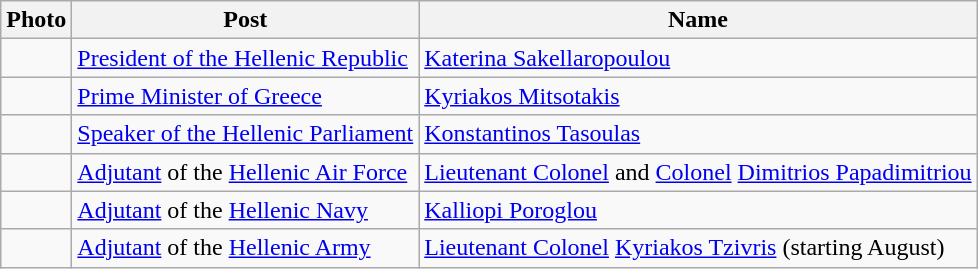<table class=wikitable>
<tr>
<th>Photo</th>
<th>Post</th>
<th>Name</th>
</tr>
<tr>
<td></td>
<td><a href='#'>President of the Hellenic Republic</a></td>
<td><a href='#'>Katerina Sakellaropoulou</a></td>
</tr>
<tr>
<td><br></td>
<td><a href='#'>Prime Minister of Greece</a></td>
<td><a href='#'>Kyriakos Mitsotakis</a></td>
</tr>
<tr>
<td></td>
<td><a href='#'>Speaker of the Hellenic Parliament</a></td>
<td><a href='#'>Konstantinos Tasoulas</a></td>
</tr>
<tr>
<td></td>
<td><a href='#'>Adjutant</a> of the <a href='#'>Hellenic Air Force</a></td>
<td><a href='#'>Lieutenant Colonel</a> and <a href='#'>Colonel</a> <a href='#'>Dimitrios Papadimitriou</a></td>
</tr>
<tr>
<td></td>
<td><a href='#'>Adjutant</a> of the <a href='#'>Hellenic Navy</a></td>
<td><a href='#'>Kalliopi Poroglou</a></td>
</tr>
<tr>
<td></td>
<td><a href='#'>Adjutant</a> of the <a href='#'>Hellenic Army</a></td>
<td><a href='#'>Lieutenant Colonel</a> <a href='#'>Kyriakos Tzivris</a> (starting August)</td>
</tr>
</table>
